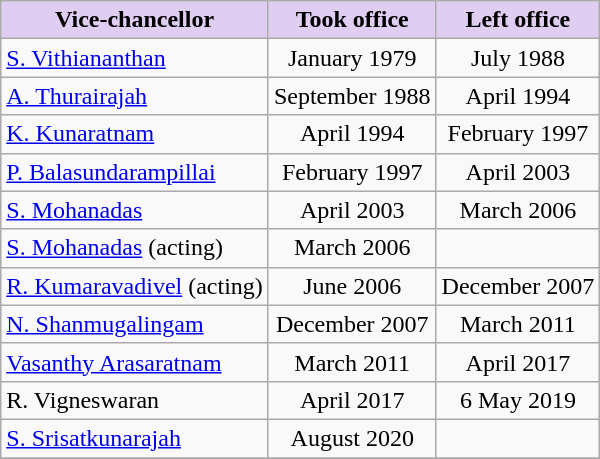<table class="wikitable sortable" border="1" style="text-align:left; font-size:100%">
<tr>
<th style="background-color:#E0CEF2; vertical-align:bottom;">Vice-chancellor</th>
<th style="background-color:#E0CEF2; vertical-align:bottom;">Took office</th>
<th style="background-color:#E0CEF2; vertical-align:bottom;">Left office</th>
</tr>
<tr>
<td><a href='#'>S. Vithiananthan</a></td>
<td align=center>January 1979</td>
<td align=center>July 1988</td>
</tr>
<tr>
<td><a href='#'>A. Thurairajah</a></td>
<td align=center>September 1988</td>
<td align=center>April 1994</td>
</tr>
<tr>
<td><a href='#'>K. Kunaratnam</a></td>
<td align=center>April 1994</td>
<td align=center>February 1997</td>
</tr>
<tr>
<td><a href='#'>P. Balasundarampillai</a></td>
<td align=center>February 1997</td>
<td align=center>April 2003</td>
</tr>
<tr>
<td><a href='#'>S. Mohanadas</a></td>
<td align=center>April 2003</td>
<td align=center>March 2006</td>
</tr>
<tr>
<td><a href='#'>S. Mohanadas</a> (acting)</td>
<td align=center>March 2006</td>
<td align=center></td>
</tr>
<tr>
<td><a href='#'>R. Kumaravadivel</a> (acting)</td>
<td align=center>June 2006</td>
<td align=center>December 2007</td>
</tr>
<tr>
<td><a href='#'>N. Shanmugalingam</a></td>
<td align=center>December 2007</td>
<td align=center>March 2011</td>
</tr>
<tr>
<td><a href='#'>Vasanthy Arasaratnam</a></td>
<td align=center>March 2011</td>
<td align=center>April 2017</td>
</tr>
<tr>
<td>R. Vigneswaran</td>
<td align=center>April 2017</td>
<td align=center>6 May 2019</td>
</tr>
<tr>
<td><a href='#'>S. Srisatkunarajah</a></td>
<td align=center>August 2020</td>
<td align=center></td>
</tr>
<tr>
</tr>
</table>
